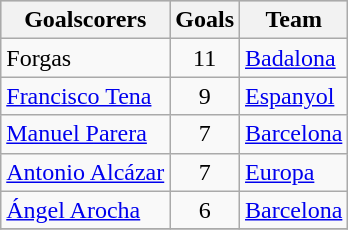<table class="wikitable sortable" class="wikitable">
<tr style="background:#ccc; text-align:center;">
<th>Goalscorers</th>
<th>Goals</th>
<th>Team</th>
</tr>
<tr>
<td> Forgas</td>
<td style="text-align:center;">11</td>
<td><a href='#'>Badalona</a></td>
</tr>
<tr>
<td> <a href='#'>Francisco Tena</a></td>
<td style="text-align:center;">9</td>
<td><a href='#'>Espanyol</a></td>
</tr>
<tr>
<td> <a href='#'>Manuel Parera</a></td>
<td style="text-align:center;">7</td>
<td><a href='#'>Barcelona</a></td>
</tr>
<tr>
<td> <a href='#'>Antonio Alcázar</a></td>
<td style="text-align:center;">7</td>
<td><a href='#'>Europa</a></td>
</tr>
<tr>
<td> <a href='#'>Ángel Arocha</a></td>
<td style="text-align:center;">6</td>
<td><a href='#'>Barcelona</a></td>
</tr>
<tr>
</tr>
</table>
